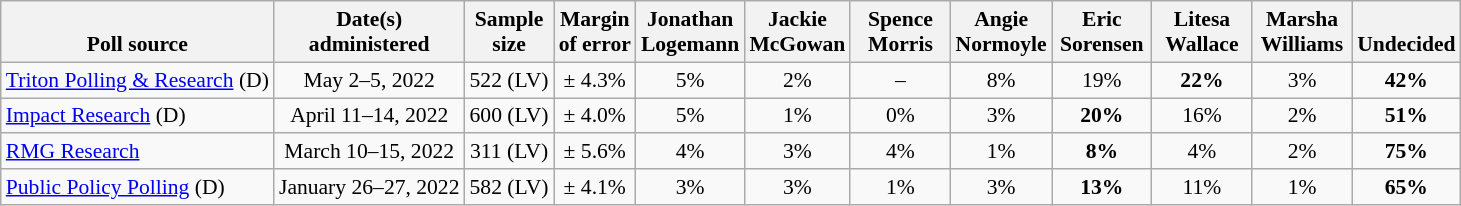<table class="wikitable" style="font-size:90%;text-align:center;">
<tr valign=bottom>
<th>Poll source</th>
<th>Date(s)<br>administered</th>
<th>Sample<br>size</th>
<th>Margin<br>of error</th>
<th style="width:60px;">Jonathan<br>Logemann</th>
<th style="width:60px;">Jackie<br>McGowan</th>
<th style="width:60px;">Spence<br>Morris</th>
<th style="width:60px;">Angie<br>Normoyle</th>
<th style="width:60px;">Eric<br>Sorensen</th>
<th style="width:60px;">Litesa<br>Wallace</th>
<th style="width:60px;">Marsha<br>Williams</th>
<th>Undecided</th>
</tr>
<tr>
<td style="text-align:left;"><a href='#'>Triton Polling & Research</a> (D)</td>
<td>May 2–5, 2022</td>
<td>522 (LV)</td>
<td>± 4.3%</td>
<td>5%</td>
<td>2%</td>
<td>–</td>
<td>8%</td>
<td>19%</td>
<td><strong>22%</strong></td>
<td>3%</td>
<td><strong>42%</strong></td>
</tr>
<tr>
<td style="text-align:left;"><a href='#'>Impact Research</a> (D)</td>
<td>April 11–14, 2022</td>
<td>600 (LV)</td>
<td>± 4.0%</td>
<td>5%</td>
<td>1%</td>
<td>0%</td>
<td>3%</td>
<td><strong>20%</strong></td>
<td>16%</td>
<td>2%</td>
<td><strong>51%</strong></td>
</tr>
<tr>
<td style="text-align:left;"><a href='#'>RMG Research</a></td>
<td>March 10–15, 2022</td>
<td>311 (LV)</td>
<td>± 5.6%</td>
<td>4%</td>
<td>3%</td>
<td>4%</td>
<td>1%</td>
<td><strong>8%</strong></td>
<td>4%</td>
<td>2%</td>
<td><strong>75%</strong></td>
</tr>
<tr>
<td style="text-align:left;"><a href='#'>Public Policy Polling</a> (D)</td>
<td>January 26–27, 2022</td>
<td>582 (LV)</td>
<td>± 4.1%</td>
<td>3%</td>
<td>3%</td>
<td>1%</td>
<td>3%</td>
<td><strong>13%</strong></td>
<td>11%</td>
<td>1%</td>
<td><strong>65%</strong></td>
</tr>
</table>
